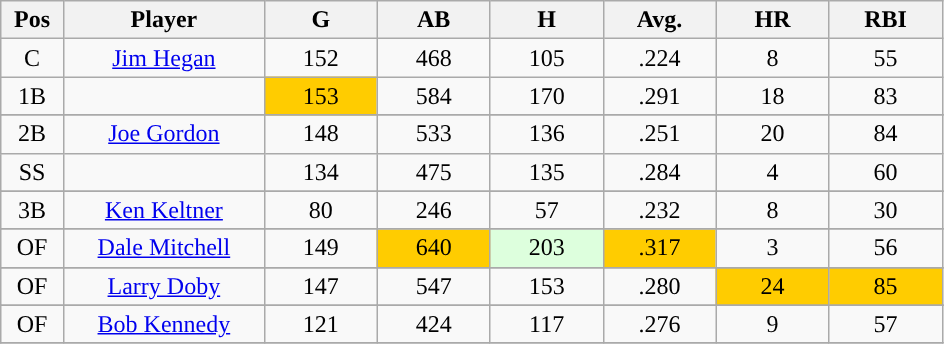<table class="wikitable sortable">
<tr>
<th bgcolor="#DDDDFF" width="5%">Pos</th>
<th bgcolor="#DDDDFF" width="16%">Player</th>
<th bgcolor="#DDDDFF" width="9%">G</th>
<th bgcolor="#DDDDFF" width="9%">AB</th>
<th bgcolor="#DDDDFF" width="9%">H</th>
<th bgcolor="#DDDDFF" width="9%">Avg.</th>
<th bgcolor="#DDDDFF" width="9%">HR</th>
<th bgcolor="#DDDDFF" width="9%">RBI</th>
</tr>
<tr align="center">
<td>C</td>
<td><a href='#'>Jim Hegan</a></td>
<td>152</td>
<td>468</td>
<td>105</td>
<td>.224</td>
<td>8</td>
<td>55</td>
</tr>
<tr align="center">
<td>1B</td>
<td></td>
<td style="background:#fc0;">153</td>
<td>584</td>
<td>170</td>
<td>.291</td>
<td>18</td>
<td>83</td>
</tr>
<tr>
</tr>
<tr align="center">
<td>2B</td>
<td><a href='#'>Joe Gordon</a></td>
<td>148</td>
<td>533</td>
<td>136</td>
<td>.251</td>
<td>20</td>
<td>84</td>
</tr>
<tr align="center">
<td>SS</td>
<td></td>
<td>134</td>
<td>475</td>
<td>135</td>
<td>.284</td>
<td>4</td>
<td>60</td>
</tr>
<tr>
</tr>
<tr align="center">
<td>3B</td>
<td><a href='#'>Ken Keltner</a></td>
<td>80</td>
<td>246</td>
<td>57</td>
<td>.232</td>
<td>8</td>
<td>30</td>
</tr>
<tr>
</tr>
<tr align="center">
<td>OF</td>
<td><a href='#'>Dale Mitchell</a></td>
<td>149</td>
<td style="background:#fc0;">640</td>
<td style="background:#DDFFDD;">203</td>
<td style="background:#fc0;">.317</td>
<td>3</td>
<td>56</td>
</tr>
<tr>
</tr>
<tr align="center">
<td>OF</td>
<td><a href='#'>Larry Doby</a></td>
<td>147</td>
<td>547</td>
<td>153</td>
<td>.280</td>
<td style="background:#fc0;">24</td>
<td style="background:#fc0;">85</td>
</tr>
<tr>
</tr>
<tr align="center">
<td>OF</td>
<td><a href='#'>Bob Kennedy</a></td>
<td>121</td>
<td>424</td>
<td>117</td>
<td>.276</td>
<td>9</td>
<td>57</td>
</tr>
<tr align="center">
</tr>
</table>
